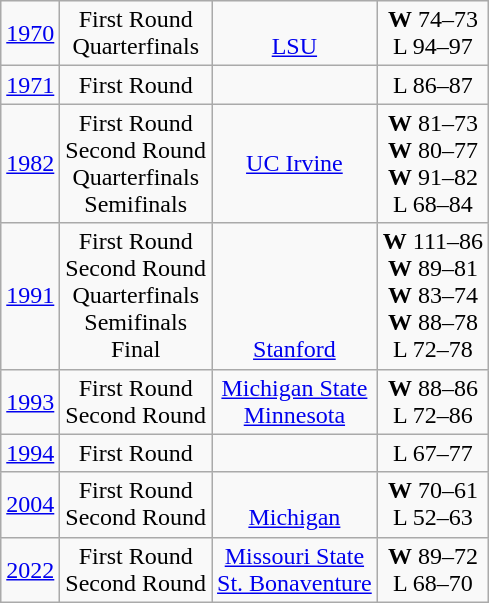<table class="wikitable" style="text-align:center">
<tr>
<td><a href='#'>1970</a></td>
<td>First Round<br>Quarterfinals</td>
<td><br><a href='#'>LSU</a></td>
<td><strong>W</strong> 74–73<br>L 94–97</td>
</tr>
<tr>
<td><a href='#'>1971</a></td>
<td>First Round</td>
<td></td>
<td>L 86–87</td>
</tr>
<tr>
<td><a href='#'>1982</a></td>
<td>First Round<br>Second Round<br>Quarterfinals<br>Semifinals</td>
<td><br><a href='#'>UC Irvine</a><br><br></td>
<td><strong>W</strong> 81–73<br><strong>W</strong> 80–77<br><strong>W</strong> 91–82<br>L 68–84</td>
</tr>
<tr>
<td><a href='#'>1991</a></td>
<td>First Round<br>Second Round<br>Quarterfinals<br>Semifinals<br>Final</td>
<td><br><br><br><br><a href='#'>Stanford</a></td>
<td><strong>W</strong> 111–86<br><strong>W</strong> 89–81<br><strong>W</strong> 83–74<br><strong>W</strong> 88–78<br>L 72–78</td>
</tr>
<tr>
<td><a href='#'>1993</a></td>
<td>First Round<br>Second Round</td>
<td><a href='#'>Michigan State</a><br><a href='#'>Minnesota</a></td>
<td><strong>W</strong> 88–86<br>L 72–86</td>
</tr>
<tr>
<td><a href='#'>1994</a></td>
<td>First Round</td>
<td></td>
<td>L 67–77</td>
</tr>
<tr>
<td><a href='#'>2004</a></td>
<td>First Round<br>Second Round</td>
<td><br><a href='#'>Michigan</a></td>
<td><strong>W</strong> 70–61<br>L 52–63</td>
</tr>
<tr>
<td><a href='#'>2022</a></td>
<td>First Round<br>Second Round</td>
<td><a href='#'>Missouri State</a><br><a href='#'>St. Bonaventure</a></td>
<td><strong>W</strong> 89–72<br>L 68–70</td>
</tr>
</table>
